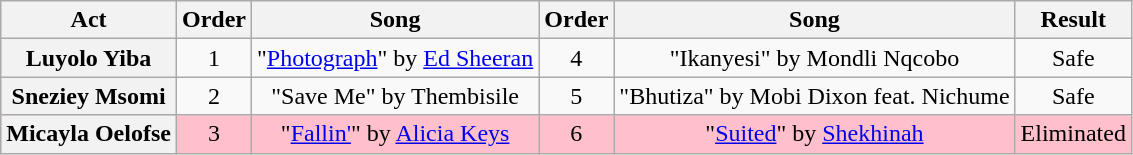<table class="wikitable plainrowheaders" style="text-align:center;">
<tr>
<th scope="col">Act</th>
<th scope="col">Order</th>
<th scope="col">Song</th>
<th scope="col">Order</th>
<th scope="col">Song</th>
<th scope="col">Result</th>
</tr>
<tr>
<th scope=row>Luyolo Yiba</th>
<td>1</td>
<td>"<a href='#'>Photograph</a>" by <a href='#'>Ed Sheeran</a></td>
<td>4</td>
<td>"Ikanyesi" by Mondli Nqcobo</td>
<td>Safe</td>
</tr>
<tr>
<th scope=row>Sneziey Msomi</th>
<td>2</td>
<td>"Save Me" by Thembisile</td>
<td>5</td>
<td>"Bhutiza" by Mobi Dixon feat. Nichume</td>
<td>Safe</td>
</tr>
<tr style="background:pink">
<th scope=row>Micayla Oelofse</th>
<td>3</td>
<td>"<a href='#'>Fallin'</a>" by <a href='#'>Alicia Keys</a></td>
<td>6</td>
<td>"<a href='#'>Suited</a>" by <a href='#'>Shekhinah</a></td>
<td>Eliminated</td>
</tr>
</table>
